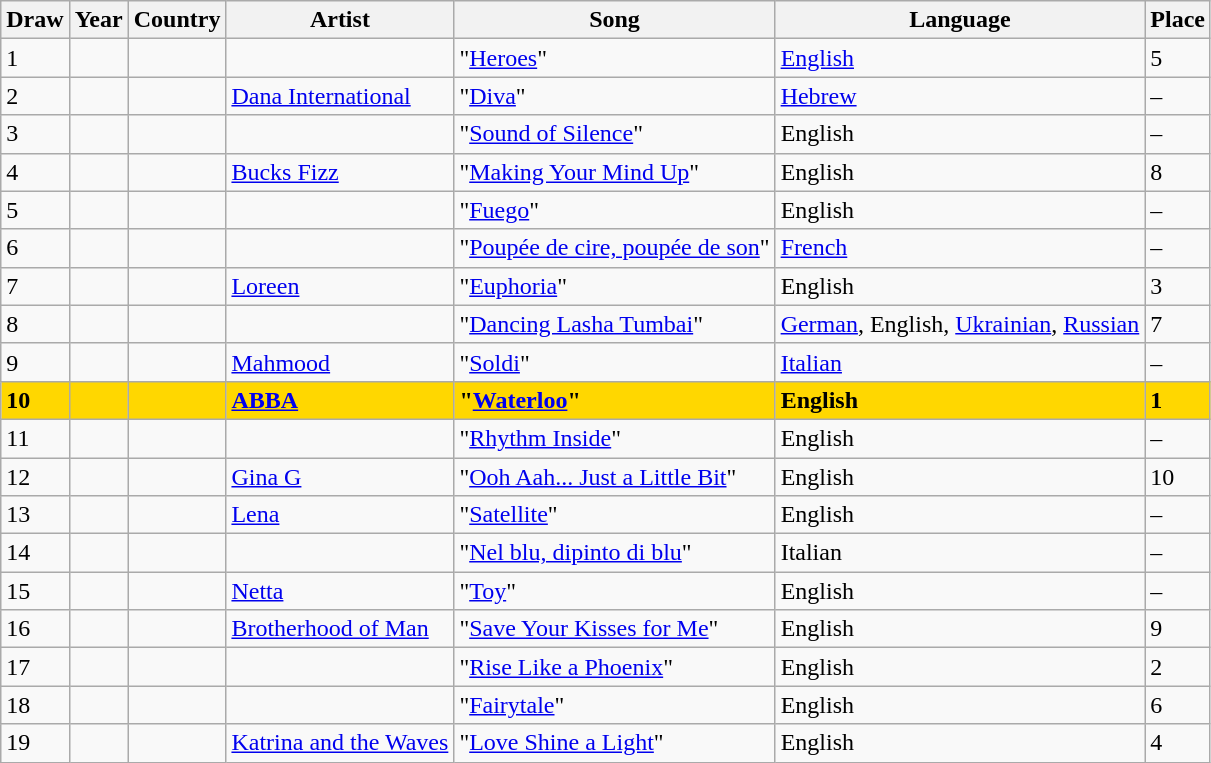<table class="wikitable sortable">
<tr>
<th scope="col">Draw</th>
<th scope="col">Year</th>
<th scope="col">Country</th>
<th scope="col">Artist</th>
<th scope="col">Song</th>
<th scope="col">Language</th>
<th scope="col">Place</th>
</tr>
<tr>
<td>1</td>
<td></td>
<td></td>
<td></td>
<td>"<a href='#'>Heroes</a>"</td>
<td><a href='#'>English</a></td>
<td>5</td>
</tr>
<tr>
<td>2</td>
<td></td>
<td></td>
<td><a href='#'>Dana International</a></td>
<td>"<a href='#'>Diva</a>"</td>
<td><a href='#'>Hebrew</a></td>
<td data-sort-value="9999">–</td>
</tr>
<tr>
<td>3</td>
<td></td>
<td></td>
<td></td>
<td>"<a href='#'>Sound of Silence</a>"</td>
<td>English</td>
<td data-sort-value="9999">–</td>
</tr>
<tr>
<td>4</td>
<td></td>
<td></td>
<td><a href='#'>Bucks Fizz</a></td>
<td>"<a href='#'>Making Your Mind Up</a>"</td>
<td>English</td>
<td>8</td>
</tr>
<tr>
<td>5</td>
<td></td>
<td></td>
<td></td>
<td>"<a href='#'>Fuego</a>"</td>
<td>English</td>
<td data-sort-value="9999">–</td>
</tr>
<tr>
<td>6</td>
<td></td>
<td></td>
<td></td>
<td>"<a href='#'>Poupée de cire, poupée de son</a>"</td>
<td><a href='#'>French</a></td>
<td data-sort-value="9999">–</td>
</tr>
<tr>
<td>7</td>
<td></td>
<td></td>
<td><a href='#'>Loreen</a></td>
<td>"<a href='#'>Euphoria</a>"</td>
<td>English</td>
<td>3</td>
</tr>
<tr>
<td>8</td>
<td></td>
<td></td>
<td></td>
<td>"<a href='#'>Dancing Lasha Tumbai</a>"</td>
<td><a href='#'>German</a>, English, <a href='#'>Ukrainian</a>, <a href='#'>Russian</a></td>
<td>7</td>
</tr>
<tr>
<td>9</td>
<td></td>
<td></td>
<td><a href='#'>Mahmood</a></td>
<td>"<a href='#'>Soldi</a>"</td>
<td><a href='#'>Italian</a></td>
<td data-sort-value="9999">–</td>
</tr>
<tr style="font-weight:bold;background:gold;">
<td>10</td>
<td></td>
<td></td>
<td><a href='#'>ABBA</a></td>
<td>"<a href='#'>Waterloo</a>"</td>
<td>English</td>
<td>1</td>
</tr>
<tr>
<td>11</td>
<td></td>
<td></td>
<td></td>
<td>"<a href='#'>Rhythm Inside</a>"</td>
<td>English</td>
<td data-sort-value="9999">–</td>
</tr>
<tr>
<td>12</td>
<td></td>
<td></td>
<td><a href='#'>Gina G</a></td>
<td>"<a href='#'>Ooh Aah... Just a Little Bit</a>"</td>
<td>English</td>
<td>10</td>
</tr>
<tr>
<td>13</td>
<td></td>
<td></td>
<td><a href='#'>Lena</a></td>
<td>"<a href='#'>Satellite</a>"</td>
<td>English</td>
<td data-sort-value="9999">–</td>
</tr>
<tr>
<td>14</td>
<td></td>
<td></td>
<td></td>
<td>"<a href='#'>Nel blu, dipinto di blu</a>"</td>
<td>Italian</td>
<td data-sort-value="9999">–</td>
</tr>
<tr>
<td>15</td>
<td></td>
<td></td>
<td><a href='#'>Netta</a></td>
<td>"<a href='#'>Toy</a>"</td>
<td>English</td>
<td data-sort-value="9999">–</td>
</tr>
<tr>
<td>16</td>
<td></td>
<td></td>
<td><a href='#'>Brotherhood of Man</a></td>
<td>"<a href='#'>Save Your Kisses for Me</a>"</td>
<td>English</td>
<td>9</td>
</tr>
<tr>
<td>17</td>
<td></td>
<td></td>
<td></td>
<td>"<a href='#'>Rise Like a Phoenix</a>"</td>
<td>English</td>
<td>2</td>
</tr>
<tr>
<td>18</td>
<td></td>
<td></td>
<td></td>
<td>"<a href='#'>Fairytale</a>"</td>
<td>English</td>
<td>6</td>
</tr>
<tr>
<td>19</td>
<td></td>
<td></td>
<td><a href='#'>Katrina and the Waves</a></td>
<td>"<a href='#'>Love Shine a Light</a>"</td>
<td>English</td>
<td>4</td>
</tr>
</table>
